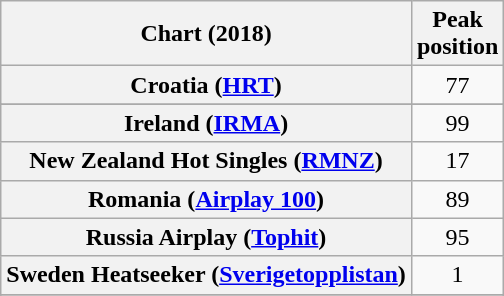<table class="wikitable plainrowheaders sortable" style="text-align:center">
<tr>
<th scope="col">Chart (2018)</th>
<th scope="col">Peak<br> position</th>
</tr>
<tr>
<th scope="row">Croatia (<a href='#'>HRT</a>)</th>
<td>77</td>
</tr>
<tr>
</tr>
<tr>
</tr>
<tr>
<th scope="row">Ireland (<a href='#'>IRMA</a>)</th>
<td>99</td>
</tr>
<tr>
<th scope="row">New Zealand Hot Singles (<a href='#'>RMNZ</a>)</th>
<td>17</td>
</tr>
<tr>
<th scope="row">Romania (<a href='#'>Airplay 100</a>)</th>
<td>89</td>
</tr>
<tr>
<th scope="row">Russia Airplay (<a href='#'>Tophit</a>)</th>
<td>95</td>
</tr>
<tr>
<th scope="row">Sweden Heatseeker (<a href='#'>Sverigetopplistan</a>)</th>
<td>1</td>
</tr>
<tr>
</tr>
<tr>
</tr>
</table>
